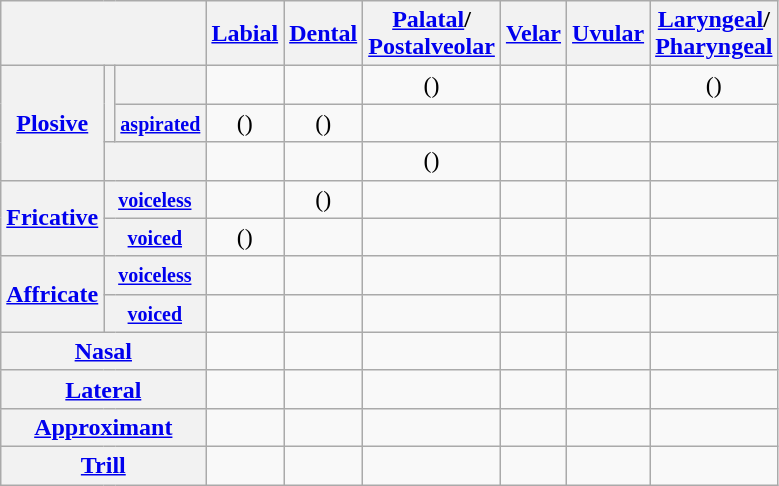<table class="wikitable" border="1" style="text-align:center;">
<tr>
<th colspan="3"></th>
<th><a href='#'>Labial</a></th>
<th><a href='#'>Dental</a></th>
<th><a href='#'>Palatal</a>/<br><a href='#'>Postalveolar</a></th>
<th><a href='#'>Velar</a></th>
<th><a href='#'>Uvular</a></th>
<th><a href='#'>Laryngeal</a>/<br><a href='#'>Pharyngeal</a></th>
</tr>
<tr>
<th rowspan="3"><a href='#'>Plosive</a></th>
<th rowspan="2"></th>
<th></th>
<td></td>
<td></td>
<td>()</td>
<td></td>
<td></td>
<td>()</td>
</tr>
<tr>
<th><a href='#'><small>aspirated</small></a></th>
<td>()</td>
<td>()</td>
<td></td>
<td></td>
<td></td>
<td></td>
</tr>
<tr>
<th colspan="2"></th>
<td></td>
<td></td>
<td>()</td>
<td></td>
<td></td>
<td></td>
</tr>
<tr>
<th rowspan="2"><a href='#'>Fricative</a></th>
<th colspan="2"><a href='#'><small>voiceless</small></a></th>
<td></td>
<td>()</td>
<td></td>
<td></td>
<td></td>
<td></td>
</tr>
<tr>
<th colspan="2"><a href='#'><small>voiced</small></a></th>
<td>()</td>
<td></td>
<td></td>
<td></td>
<td></td>
<td></td>
</tr>
<tr>
<th rowspan="2"><a href='#'>Affricate</a></th>
<th colspan="2"><a href='#'><small>voiceless</small></a></th>
<td></td>
<td></td>
<td></td>
<td></td>
<td></td>
<td></td>
</tr>
<tr>
<th colspan="2"><a href='#'><small>voiced</small></a></th>
<td></td>
<td></td>
<td></td>
<td></td>
<td></td>
<td></td>
</tr>
<tr>
<th colspan="3"><a href='#'>Nasal</a></th>
<td></td>
<td></td>
<td></td>
<td></td>
<td></td>
<td></td>
</tr>
<tr>
<th colspan="3"><a href='#'>Lateral</a></th>
<td></td>
<td></td>
<td></td>
<td></td>
<td></td>
<td></td>
</tr>
<tr>
<th colspan="3"><a href='#'>Approximant</a></th>
<td></td>
<td></td>
<td></td>
<td></td>
<td></td>
<td></td>
</tr>
<tr>
<th colspan="3"><a href='#'>Trill</a></th>
<td></td>
<td></td>
<td></td>
<td></td>
<td></td>
<td></td>
</tr>
</table>
